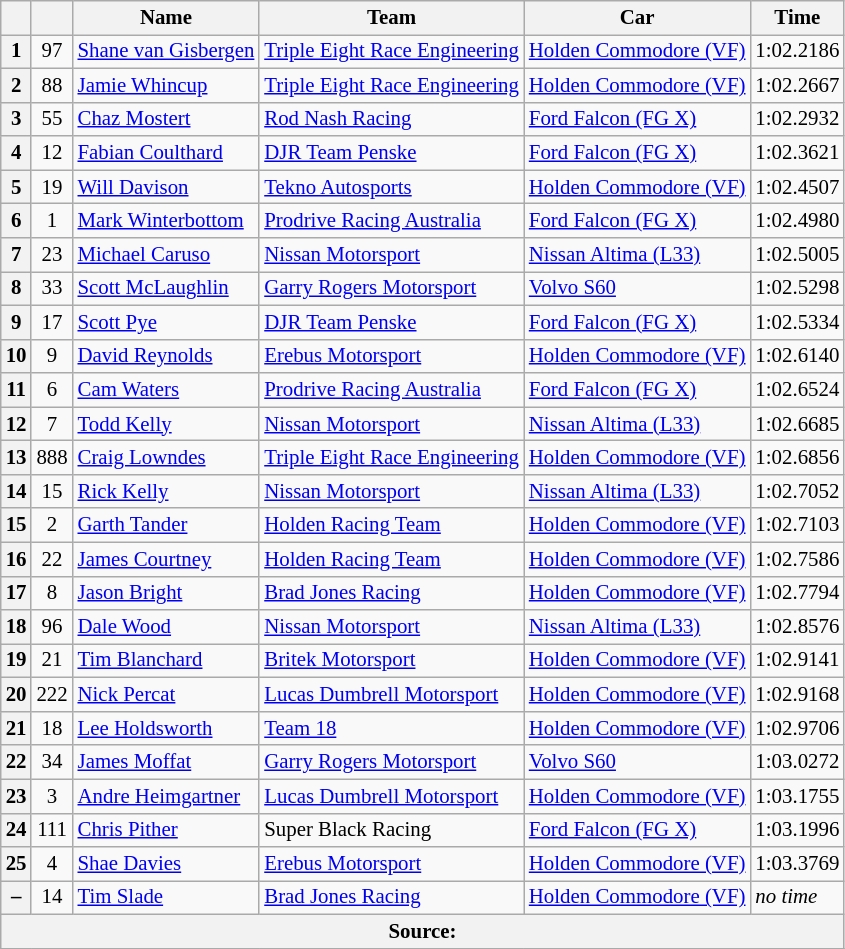<table class="wikitable" style="font-size: 87%">
<tr>
<th></th>
<th></th>
<th>Name</th>
<th>Team</th>
<th>Car</th>
<th>Time</th>
</tr>
<tr>
<th>1</th>
<td align="center">97</td>
<td> <a href='#'>Shane van Gisbergen</a></td>
<td><a href='#'>Triple Eight Race Engineering</a></td>
<td><a href='#'>Holden Commodore (VF)</a></td>
<td>1:02.2186</td>
</tr>
<tr>
<th>2</th>
<td align="center">88</td>
<td> <a href='#'>Jamie Whincup</a></td>
<td><a href='#'>Triple Eight Race Engineering</a></td>
<td><a href='#'>Holden Commodore (VF)</a></td>
<td>1:02.2667</td>
</tr>
<tr>
<th>3</th>
<td align="center">55</td>
<td> <a href='#'>Chaz Mostert</a></td>
<td><a href='#'>Rod Nash Racing</a></td>
<td><a href='#'>Ford Falcon (FG X)</a></td>
<td>1:02.2932</td>
</tr>
<tr>
<th>4</th>
<td align="center">12</td>
<td> <a href='#'>Fabian Coulthard</a></td>
<td><a href='#'>DJR Team Penske</a></td>
<td><a href='#'>Ford Falcon (FG X)</a></td>
<td>1:02.3621</td>
</tr>
<tr>
<th>5</th>
<td align="center">19</td>
<td> <a href='#'>Will Davison</a></td>
<td><a href='#'>Tekno Autosports</a></td>
<td><a href='#'>Holden Commodore (VF)</a></td>
<td>1:02.4507</td>
</tr>
<tr>
<th>6</th>
<td align="center">1</td>
<td> <a href='#'>Mark Winterbottom</a></td>
<td><a href='#'>Prodrive Racing Australia</a></td>
<td><a href='#'>Ford Falcon (FG X)</a></td>
<td>1:02.4980</td>
</tr>
<tr>
<th>7</th>
<td align="center">23</td>
<td> <a href='#'>Michael Caruso</a></td>
<td><a href='#'>Nissan Motorsport</a></td>
<td><a href='#'>Nissan Altima (L33)</a></td>
<td>1:02.5005</td>
</tr>
<tr>
<th>8</th>
<td align="center">33</td>
<td> <a href='#'>Scott McLaughlin</a></td>
<td><a href='#'>Garry Rogers Motorsport</a></td>
<td><a href='#'>Volvo S60</a></td>
<td>1:02.5298</td>
</tr>
<tr>
<th>9</th>
<td align="center">17</td>
<td> <a href='#'>Scott Pye</a></td>
<td><a href='#'>DJR Team Penske</a></td>
<td><a href='#'>Ford Falcon (FG X)</a></td>
<td>1:02.5334</td>
</tr>
<tr>
<th>10</th>
<td align="center">9</td>
<td> <a href='#'>David Reynolds</a></td>
<td><a href='#'>Erebus Motorsport</a></td>
<td><a href='#'>Holden Commodore (VF)</a></td>
<td>1:02.6140</td>
</tr>
<tr>
<th>11</th>
<td align="center">6</td>
<td> <a href='#'>Cam Waters</a></td>
<td><a href='#'>Prodrive Racing Australia</a></td>
<td><a href='#'>Ford Falcon (FG X)</a></td>
<td>1:02.6524</td>
</tr>
<tr>
<th>12</th>
<td align="center">7</td>
<td> <a href='#'>Todd Kelly</a></td>
<td><a href='#'>Nissan Motorsport</a></td>
<td><a href='#'>Nissan Altima (L33)</a></td>
<td>1:02.6685</td>
</tr>
<tr>
<th>13</th>
<td align="center">888</td>
<td> <a href='#'>Craig Lowndes</a></td>
<td><a href='#'>Triple Eight Race Engineering</a></td>
<td><a href='#'>Holden Commodore (VF)</a></td>
<td>1:02.6856</td>
</tr>
<tr>
<th>14</th>
<td align="center">15</td>
<td> <a href='#'>Rick Kelly</a></td>
<td><a href='#'>Nissan Motorsport</a></td>
<td><a href='#'>Nissan Altima (L33)</a></td>
<td>1:02.7052</td>
</tr>
<tr>
<th>15</th>
<td align="center">2</td>
<td> <a href='#'>Garth Tander</a></td>
<td><a href='#'>Holden Racing Team</a></td>
<td><a href='#'>Holden Commodore (VF)</a></td>
<td>1:02.7103</td>
</tr>
<tr>
<th>16</th>
<td align="center">22</td>
<td> <a href='#'>James Courtney</a></td>
<td><a href='#'>Holden Racing Team</a></td>
<td><a href='#'>Holden Commodore (VF)</a></td>
<td>1:02.7586</td>
</tr>
<tr>
<th>17</th>
<td align="center">8</td>
<td> <a href='#'>Jason Bright</a></td>
<td><a href='#'>Brad Jones Racing</a></td>
<td><a href='#'>Holden Commodore (VF)</a></td>
<td>1:02.7794</td>
</tr>
<tr>
<th>18</th>
<td align="center">96</td>
<td> <a href='#'>Dale Wood</a></td>
<td><a href='#'>Nissan Motorsport</a></td>
<td><a href='#'>Nissan Altima (L33)</a></td>
<td>1:02.8576</td>
</tr>
<tr>
<th>19</th>
<td align="center">21</td>
<td> <a href='#'>Tim Blanchard</a></td>
<td><a href='#'>Britek Motorsport</a></td>
<td><a href='#'>Holden Commodore (VF)</a></td>
<td>1:02.9141</td>
</tr>
<tr>
<th>20</th>
<td align="center">222</td>
<td> <a href='#'>Nick Percat</a></td>
<td><a href='#'>Lucas Dumbrell Motorsport</a></td>
<td><a href='#'>Holden Commodore (VF)</a></td>
<td>1:02.9168</td>
</tr>
<tr>
<th>21</th>
<td align="center">18</td>
<td> <a href='#'>Lee Holdsworth</a></td>
<td><a href='#'>Team 18</a></td>
<td><a href='#'>Holden Commodore (VF)</a></td>
<td>1:02.9706</td>
</tr>
<tr>
<th>22</th>
<td align="center">34</td>
<td> <a href='#'>James Moffat</a></td>
<td><a href='#'>Garry Rogers Motorsport</a></td>
<td><a href='#'>Volvo S60</a></td>
<td>1:03.0272</td>
</tr>
<tr>
<th>23</th>
<td align="center">3</td>
<td> <a href='#'>Andre Heimgartner</a></td>
<td><a href='#'>Lucas Dumbrell Motorsport</a></td>
<td><a href='#'>Holden Commodore (VF)</a></td>
<td>1:03.1755</td>
</tr>
<tr>
<th>24</th>
<td align="center">111</td>
<td> <a href='#'>Chris Pither</a></td>
<td>Super Black Racing</td>
<td><a href='#'>Ford Falcon (FG X)</a></td>
<td>1:03.1996</td>
</tr>
<tr>
<th>25</th>
<td align="center">4</td>
<td> <a href='#'>Shae Davies</a></td>
<td><a href='#'>Erebus Motorsport</a></td>
<td><a href='#'>Holden Commodore (VF)</a></td>
<td>1:03.3769</td>
</tr>
<tr>
<th>–</th>
<td align="center">14</td>
<td> <a href='#'>Tim Slade</a></td>
<td><a href='#'>Brad Jones Racing</a></td>
<td><a href='#'>Holden Commodore (VF)</a></td>
<td><em>no time</em></td>
</tr>
<tr>
<th colspan=6>Source:</th>
</tr>
<tr>
</tr>
</table>
